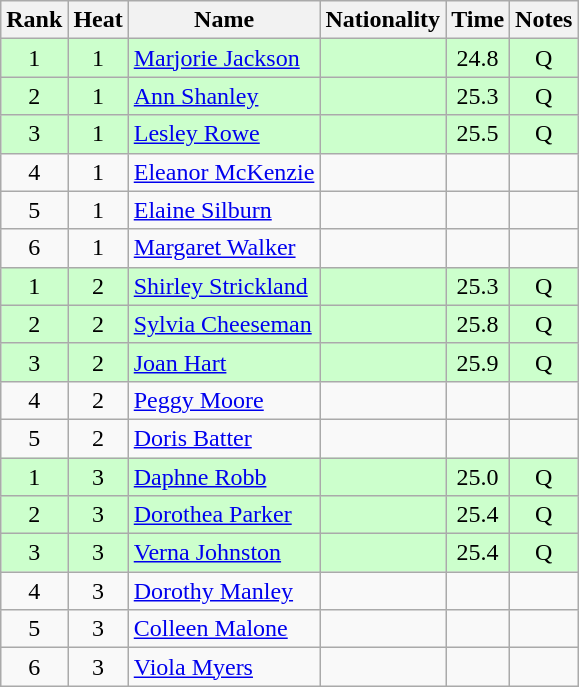<table class="wikitable sortable" style="text-align:center">
<tr>
<th>Rank</th>
<th>Heat</th>
<th>Name</th>
<th>Nationality</th>
<th>Time</th>
<th>Notes</th>
</tr>
<tr bgcolor=ccffcc>
<td>1</td>
<td>1</td>
<td align=left><a href='#'>Marjorie Jackson</a></td>
<td align=left></td>
<td>24.8</td>
<td>Q</td>
</tr>
<tr bgcolor=ccffcc>
<td>2</td>
<td>1</td>
<td align=left><a href='#'>Ann Shanley</a></td>
<td align=left></td>
<td>25.3</td>
<td>Q</td>
</tr>
<tr bgcolor=ccffcc>
<td>3</td>
<td>1</td>
<td align=left><a href='#'>Lesley Rowe</a></td>
<td align=left></td>
<td>25.5</td>
<td>Q</td>
</tr>
<tr>
<td>4</td>
<td>1</td>
<td align=left><a href='#'>Eleanor McKenzie</a></td>
<td align=left></td>
<td></td>
<td></td>
</tr>
<tr>
<td>5</td>
<td>1</td>
<td align=left><a href='#'>Elaine Silburn</a></td>
<td align=left></td>
<td></td>
<td></td>
</tr>
<tr>
<td>6</td>
<td>1</td>
<td align=left><a href='#'>Margaret Walker</a></td>
<td align=left></td>
<td></td>
<td></td>
</tr>
<tr bgcolor=ccffcc>
<td>1</td>
<td>2</td>
<td align=left><a href='#'>Shirley Strickland</a></td>
<td align=left></td>
<td>25.3</td>
<td>Q</td>
</tr>
<tr bgcolor=ccffcc>
<td>2</td>
<td>2</td>
<td align=left><a href='#'>Sylvia Cheeseman</a></td>
<td align=left></td>
<td>25.8</td>
<td>Q</td>
</tr>
<tr bgcolor=ccffcc>
<td>3</td>
<td>2</td>
<td align=left><a href='#'>Joan Hart</a></td>
<td align=left></td>
<td>25.9</td>
<td>Q</td>
</tr>
<tr>
<td>4</td>
<td>2</td>
<td align=left><a href='#'>Peggy Moore</a></td>
<td align=left></td>
<td></td>
<td></td>
</tr>
<tr>
<td>5</td>
<td>2</td>
<td align=left><a href='#'>Doris Batter</a></td>
<td align=left></td>
<td></td>
<td></td>
</tr>
<tr bgcolor=ccffcc>
<td>1</td>
<td>3</td>
<td align=left><a href='#'>Daphne Robb</a></td>
<td align=left></td>
<td>25.0</td>
<td>Q</td>
</tr>
<tr bgcolor=ccffcc>
<td>2</td>
<td>3</td>
<td align=left><a href='#'>Dorothea Parker</a></td>
<td align=left></td>
<td>25.4</td>
<td>Q</td>
</tr>
<tr bgcolor=ccffcc>
<td>3</td>
<td>3</td>
<td align=left><a href='#'>Verna Johnston</a></td>
<td align=left></td>
<td>25.4</td>
<td>Q</td>
</tr>
<tr>
<td>4</td>
<td>3</td>
<td align=left><a href='#'>Dorothy Manley</a></td>
<td align=left></td>
<td></td>
<td></td>
</tr>
<tr>
<td>5</td>
<td>3</td>
<td align=left><a href='#'>Colleen Malone</a></td>
<td align=left></td>
<td></td>
<td></td>
</tr>
<tr>
<td>6</td>
<td>3</td>
<td align=left><a href='#'>Viola Myers</a></td>
<td align=left></td>
<td></td>
<td></td>
</tr>
</table>
